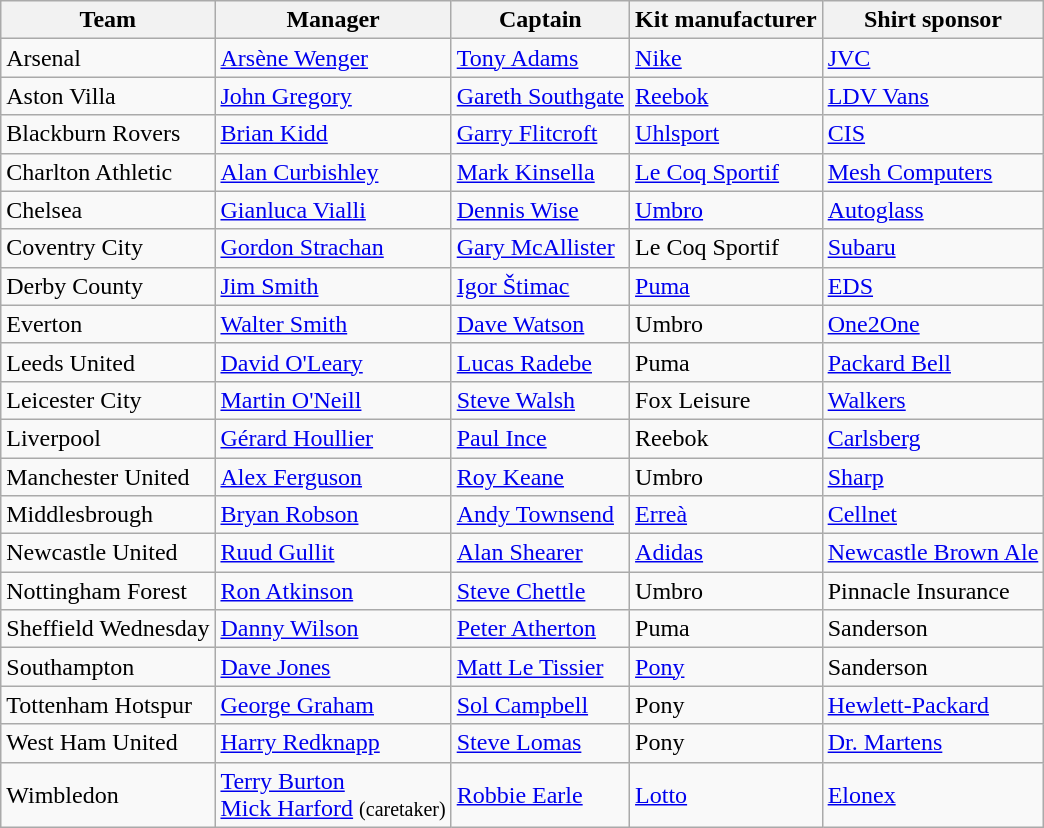<table class="wikitable sortable">
<tr>
<th>Team</th>
<th>Manager</th>
<th>Captain</th>
<th>Kit manufacturer</th>
<th>Shirt sponsor</th>
</tr>
<tr>
<td>Arsenal</td>
<td> <a href='#'>Arsène Wenger</a></td>
<td> <a href='#'>Tony Adams</a></td>
<td><a href='#'>Nike</a></td>
<td><a href='#'>JVC</a></td>
</tr>
<tr>
<td>Aston Villa</td>
<td> <a href='#'>John Gregory</a></td>
<td> <a href='#'>Gareth Southgate</a></td>
<td><a href='#'>Reebok</a></td>
<td><a href='#'>LDV Vans</a></td>
</tr>
<tr>
<td>Blackburn Rovers</td>
<td> <a href='#'>Brian Kidd</a></td>
<td> <a href='#'>Garry Flitcroft</a></td>
<td><a href='#'>Uhlsport</a></td>
<td><a href='#'>CIS</a></td>
</tr>
<tr>
<td>Charlton Athletic</td>
<td> <a href='#'>Alan Curbishley</a></td>
<td> <a href='#'>Mark Kinsella</a></td>
<td><a href='#'>Le Coq Sportif</a></td>
<td><a href='#'>Mesh Computers</a></td>
</tr>
<tr>
<td>Chelsea</td>
<td> <a href='#'>Gianluca Vialli</a></td>
<td> <a href='#'>Dennis Wise</a></td>
<td><a href='#'>Umbro</a></td>
<td><a href='#'>Autoglass</a></td>
</tr>
<tr>
<td>Coventry City</td>
<td> <a href='#'>Gordon Strachan</a></td>
<td> <a href='#'>Gary McAllister</a></td>
<td>Le Coq Sportif</td>
<td><a href='#'>Subaru</a></td>
</tr>
<tr>
<td>Derby County</td>
<td> <a href='#'>Jim Smith</a></td>
<td> <a href='#'>Igor Štimac</a></td>
<td><a href='#'>Puma</a></td>
<td><a href='#'>EDS</a></td>
</tr>
<tr>
<td>Everton</td>
<td> <a href='#'>Walter Smith</a></td>
<td> <a href='#'>Dave Watson</a></td>
<td>Umbro</td>
<td><a href='#'>One2One</a></td>
</tr>
<tr>
<td>Leeds United</td>
<td> <a href='#'>David O'Leary</a></td>
<td> <a href='#'>Lucas Radebe</a></td>
<td>Puma</td>
<td><a href='#'>Packard Bell</a></td>
</tr>
<tr>
<td>Leicester City</td>
<td> <a href='#'>Martin O'Neill</a></td>
<td> <a href='#'>Steve Walsh</a></td>
<td>Fox Leisure</td>
<td><a href='#'>Walkers</a></td>
</tr>
<tr>
<td>Liverpool</td>
<td> <a href='#'>Gérard Houllier</a></td>
<td> <a href='#'>Paul Ince</a></td>
<td>Reebok</td>
<td><a href='#'>Carlsberg</a></td>
</tr>
<tr>
<td>Manchester United</td>
<td> <a href='#'>Alex Ferguson</a></td>
<td> <a href='#'>Roy Keane</a></td>
<td>Umbro</td>
<td><a href='#'>Sharp</a></td>
</tr>
<tr>
<td>Middlesbrough</td>
<td> <a href='#'>Bryan Robson</a></td>
<td> <a href='#'>Andy Townsend</a></td>
<td><a href='#'>Erreà</a></td>
<td><a href='#'>Cellnet</a></td>
</tr>
<tr>
<td>Newcastle United</td>
<td> <a href='#'>Ruud Gullit</a></td>
<td> <a href='#'>Alan Shearer</a></td>
<td><a href='#'>Adidas</a></td>
<td><a href='#'>Newcastle Brown Ale</a></td>
</tr>
<tr>
<td>Nottingham Forest</td>
<td> <a href='#'>Ron Atkinson</a></td>
<td> <a href='#'>Steve Chettle</a></td>
<td>Umbro</td>
<td>Pinnacle Insurance</td>
</tr>
<tr>
<td>Sheffield Wednesday</td>
<td> <a href='#'>Danny Wilson</a></td>
<td> <a href='#'>Peter Atherton</a></td>
<td>Puma</td>
<td>Sanderson</td>
</tr>
<tr>
<td>Southampton</td>
<td> <a href='#'>Dave Jones</a></td>
<td> <a href='#'>Matt Le Tissier</a></td>
<td><a href='#'>Pony</a></td>
<td>Sanderson</td>
</tr>
<tr>
<td>Tottenham Hotspur</td>
<td> <a href='#'>George Graham</a></td>
<td> <a href='#'>Sol Campbell</a></td>
<td>Pony</td>
<td><a href='#'>Hewlett-Packard</a></td>
</tr>
<tr>
<td>West Ham United</td>
<td> <a href='#'>Harry Redknapp</a></td>
<td> <a href='#'>Steve Lomas</a></td>
<td>Pony</td>
<td><a href='#'>Dr. Martens</a></td>
</tr>
<tr>
<td>Wimbledon</td>
<td> <a href='#'>Terry Burton</a><br> <a href='#'>Mick Harford</a> <small>(caretaker)</small></td>
<td> <a href='#'>Robbie Earle</a></td>
<td><a href='#'>Lotto</a></td>
<td><a href='#'>Elonex</a></td>
</tr>
</table>
